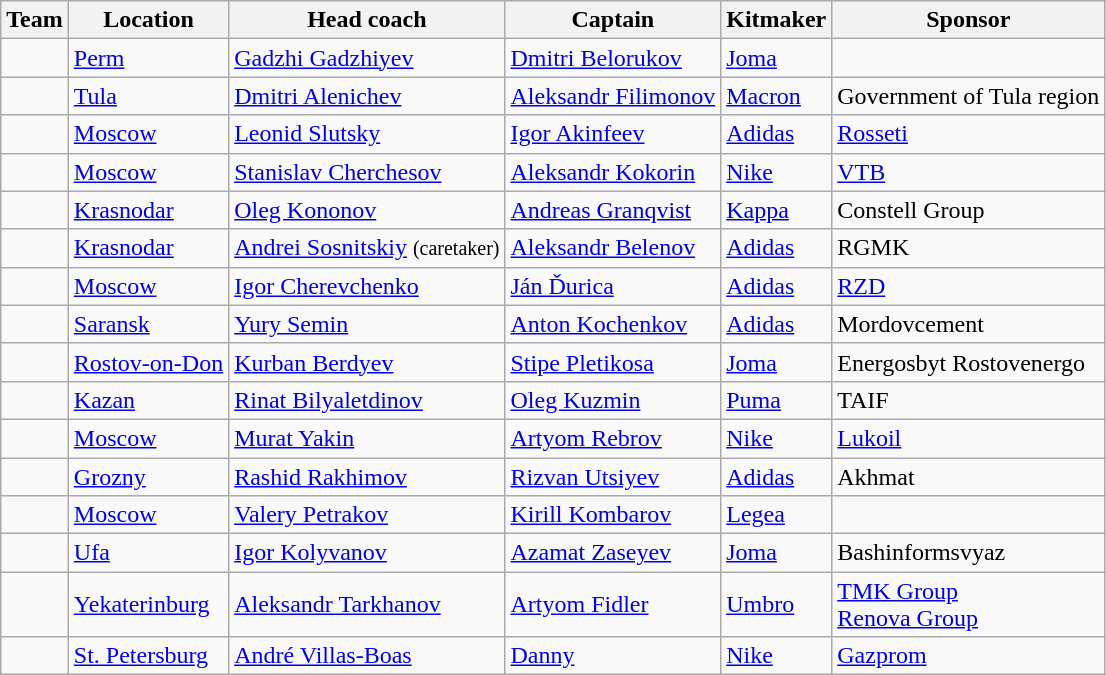<table class="wikitable sortable" style="clear: both;">
<tr>
<th>Team</th>
<th>Location</th>
<th>Head coach</th>
<th>Captain</th>
<th>Kitmaker</th>
<th>Sponsor</th>
</tr>
<tr>
<td><strong></strong></td>
<td><a href='#'>Perm</a></td>
<td> <a href='#'>Gadzhi Gadzhiyev</a></td>
<td> <a href='#'>Dmitri Belorukov</a></td>
<td><a href='#'>Joma</a></td>
</tr>
<tr>
<td><strong></strong></td>
<td><a href='#'>Tula</a></td>
<td> <a href='#'>Dmitri Alenichev</a></td>
<td> <a href='#'>Aleksandr Filimonov</a></td>
<td><a href='#'>Macron</a></td>
<td>Government of Tula region</td>
</tr>
<tr>
<td><strong></strong></td>
<td><a href='#'>Moscow</a></td>
<td> <a href='#'>Leonid Slutsky</a></td>
<td> <a href='#'>Igor Akinfeev</a></td>
<td><a href='#'>Adidas</a></td>
<td><a href='#'>Rosseti</a></td>
</tr>
<tr>
<td><strong></strong></td>
<td><a href='#'>Moscow</a></td>
<td> <a href='#'>Stanislav Cherchesov</a></td>
<td> <a href='#'>Aleksandr Kokorin</a></td>
<td><a href='#'>Nike</a></td>
<td><a href='#'>VTB</a></td>
</tr>
<tr>
<td></td>
<td><a href='#'>Krasnodar</a></td>
<td> <a href='#'>Oleg Kononov</a></td>
<td> <a href='#'>Andreas Granqvist</a></td>
<td><a href='#'>Kappa</a></td>
<td>Constell Group</td>
</tr>
<tr>
<td><strong></strong></td>
<td><a href='#'>Krasnodar</a></td>
<td> <a href='#'>Andrei Sosnitskiy</a> <small>(caretaker)</small></td>
<td> <a href='#'>Aleksandr Belenov</a></td>
<td><a href='#'>Adidas</a></td>
<td>RGMK</td>
</tr>
<tr>
<td><strong></strong></td>
<td><a href='#'>Moscow</a></td>
<td> <a href='#'>Igor Cherevchenko</a></td>
<td> <a href='#'>Ján Ďurica</a></td>
<td><a href='#'>Adidas</a></td>
<td><a href='#'>RZD</a></td>
</tr>
<tr>
<td><strong></strong></td>
<td><a href='#'>Saransk</a></td>
<td> <a href='#'>Yury Semin</a></td>
<td> <a href='#'>Anton Kochenkov</a></td>
<td><a href='#'>Adidas</a></td>
<td>Mordovcement</td>
</tr>
<tr>
<td><strong></strong></td>
<td><a href='#'>Rostov-on-Don</a></td>
<td> <a href='#'>Kurban Berdyev</a></td>
<td> <a href='#'>Stipe Pletikosa</a></td>
<td><a href='#'>Joma</a></td>
<td>Energosbyt Rostovenergo</td>
</tr>
<tr>
<td><strong></strong></td>
<td><a href='#'>Kazan</a></td>
<td> <a href='#'>Rinat Bilyaletdinov</a></td>
<td> <a href='#'>Oleg Kuzmin</a></td>
<td><a href='#'>Puma</a></td>
<td>TAIF</td>
</tr>
<tr>
<td><strong></strong></td>
<td><a href='#'>Moscow</a></td>
<td> <a href='#'>Murat Yakin</a></td>
<td> <a href='#'>Artyom Rebrov</a></td>
<td><a href='#'>Nike</a></td>
<td><a href='#'>Lukoil</a></td>
</tr>
<tr>
<td><strong></strong></td>
<td><a href='#'>Grozny</a></td>
<td> <a href='#'>Rashid Rakhimov</a></td>
<td> <a href='#'>Rizvan Utsiyev</a></td>
<td><a href='#'>Adidas</a></td>
<td>Akhmat</td>
</tr>
<tr>
<td><strong></strong></td>
<td><a href='#'>Moscow</a></td>
<td> <a href='#'>Valery Petrakov</a></td>
<td> <a href='#'>Kirill Kombarov</a></td>
<td><a href='#'>Legea</a></td>
</tr>
<tr>
<td><strong></strong></td>
<td><a href='#'>Ufa</a></td>
<td> <a href='#'>Igor Kolyvanov</a></td>
<td> <a href='#'>Azamat Zaseyev</a></td>
<td><a href='#'>Joma</a></td>
<td>Bashinformsvyaz</td>
</tr>
<tr>
<td><strong></strong></td>
<td><a href='#'>Yekaterinburg</a></td>
<td> <a href='#'>Aleksandr Tarkhanov</a></td>
<td> <a href='#'>Artyom Fidler</a></td>
<td><a href='#'>Umbro</a></td>
<td><a href='#'>TMK Group</a> <br> <a href='#'>Renova Group</a></td>
</tr>
<tr>
<td><strong></strong></td>
<td><a href='#'>St. Petersburg</a></td>
<td> <a href='#'>André Villas-Boas</a></td>
<td> <a href='#'>Danny</a></td>
<td><a href='#'>Nike</a></td>
<td><a href='#'>Gazprom</a></td>
</tr>
</table>
